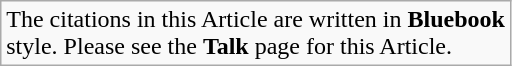<table class="wikitable">
<tr>
<td><span>The citations in this Article are written in <strong>Bluebook</strong><br>style. Please see the <strong>Talk</strong> page for this Article.</span></td>
</tr>
</table>
